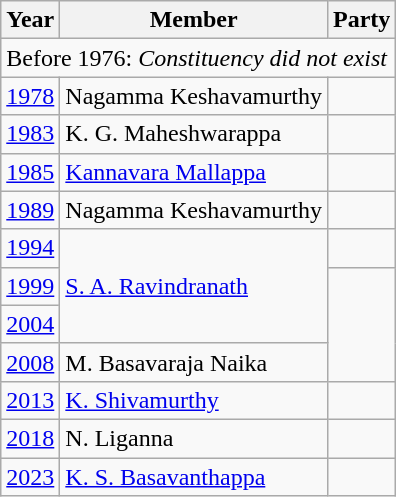<table class="wikitable">
<tr>
<th>Year</th>
<th>Member</th>
<th colspan="2">Party</th>
</tr>
<tr>
<td colspan=4>Before 1976: <em>Constituency did not exist</em></td>
</tr>
<tr>
<td><a href='#'>1978</a></td>
<td>Nagamma Keshavamurthy</td>
<td></td>
</tr>
<tr>
<td><a href='#'>1983</a></td>
<td>K. G. Maheshwarappa</td>
<td></td>
</tr>
<tr>
<td><a href='#'>1985</a></td>
<td><a href='#'>Kannavara Mallappa</a></td>
</tr>
<tr>
<td><a href='#'>1989</a></td>
<td>Nagamma Keshavamurthy</td>
<td></td>
</tr>
<tr>
<td><a href='#'>1994</a></td>
<td rowspan=3><a href='#'>S. A. Ravindranath</a></td>
<td></td>
</tr>
<tr>
<td><a href='#'>1999</a></td>
</tr>
<tr>
<td><a href='#'>2004</a></td>
</tr>
<tr>
<td><a href='#'>2008</a></td>
<td>M. Basavaraja Naika</td>
</tr>
<tr>
<td><a href='#'>2013</a></td>
<td><a href='#'>K. Shivamurthy</a></td>
<td></td>
</tr>
<tr>
<td><a href='#'>2018</a></td>
<td>N. Liganna</td>
<td></td>
</tr>
<tr>
<td><a href='#'>2023</a></td>
<td><a href='#'>K. S. Basavanthappa</a></td>
<td></td>
</tr>
</table>
